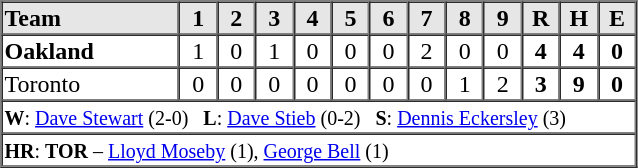<table border=1 cellspacing=0 width=425 style="margin-left:3em;">
<tr style="text-align:center; background-color:#e6e6e6;">
<th align=left width=28%>Team</th>
<th width=6%>1</th>
<th width=6%>2</th>
<th width=6%>3</th>
<th width=6%>4</th>
<th width=6%>5</th>
<th width=6%>6</th>
<th width=6%>7</th>
<th width=6%>8</th>
<th width=6%>9</th>
<th width=6%>R</th>
<th width=6%>H</th>
<th width=6%>E</th>
</tr>
<tr style="text-align:center;">
<td align=left><strong>Oakland</strong></td>
<td>1</td>
<td>0</td>
<td>1</td>
<td>0</td>
<td>0</td>
<td>0</td>
<td>2</td>
<td>0</td>
<td>0</td>
<td><strong>4</strong></td>
<td><strong>4</strong></td>
<td><strong>0</strong></td>
</tr>
<tr style="text-align:center;">
<td align=left>Toronto</td>
<td>0</td>
<td>0</td>
<td>0</td>
<td>0</td>
<td>0</td>
<td>0</td>
<td>0</td>
<td>1</td>
<td>2</td>
<td><strong>3</strong></td>
<td><strong>9</strong></td>
<td><strong>0</strong></td>
</tr>
<tr style="text-align:left;">
<td colspan=13><small><strong>W</strong>: <a href='#'>Dave Stewart</a> (2-0)   <strong>L</strong>: <a href='#'>Dave Stieb</a> (0-2)   <strong>S</strong>: <a href='#'>Dennis Eckersley</a> (3)   </small></td>
</tr>
<tr style="text-align:left;">
<td colspan=13><small><strong>HR</strong>: <strong>TOR</strong> – <a href='#'>Lloyd Moseby</a> (1), <a href='#'>George Bell</a> (1)</small></td>
</tr>
</table>
